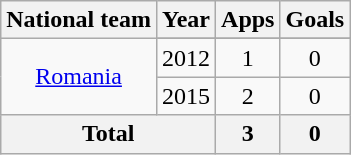<table class="wikitable" style="text-align: center;">
<tr>
<th>National team</th>
<th>Year</th>
<th>Apps</th>
<th>Goals</th>
</tr>
<tr>
<td rowspan="3"><a href='#'>Romania</a></td>
</tr>
<tr>
<td>2012</td>
<td>1</td>
<td>0</td>
</tr>
<tr>
<td>2015</td>
<td>2</td>
<td>0</td>
</tr>
<tr>
<th colspan="2">Total</th>
<th>3</th>
<th>0</th>
</tr>
</table>
